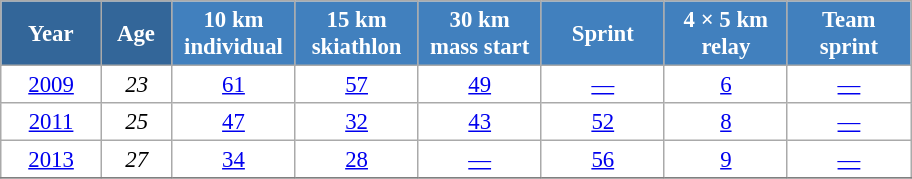<table class="wikitable" style="font-size:95%; text-align:center; border:grey solid 1px; border-collapse:collapse; background:#ffffff;">
<tr>
<th style="background-color:#369; color:white; width:60px;"> Year </th>
<th style="background-color:#369; color:white; width:40px;"> Age </th>
<th style="background-color:#4180be; color:white; width:75px;"> 10 km <br> individual </th>
<th style="background-color:#4180be; color:white; width:75px;"> 15 km <br> skiathlon </th>
<th style="background-color:#4180be; color:white; width:75px;"> 30 km <br> mass start </th>
<th style="background-color:#4180be; color:white; width:75px;"> Sprint </th>
<th style="background-color:#4180be; color:white; width:75px;"> 4 × 5 km <br> relay </th>
<th style="background-color:#4180be; color:white; width:75px;"> Team <br> sprint </th>
</tr>
<tr>
<td><a href='#'>2009</a></td>
<td><em>23</em></td>
<td><a href='#'>61</a></td>
<td><a href='#'>57</a></td>
<td><a href='#'>49</a></td>
<td><a href='#'>—</a></td>
<td><a href='#'>6</a></td>
<td><a href='#'>—</a></td>
</tr>
<tr>
<td><a href='#'>2011</a></td>
<td><em>25</em></td>
<td><a href='#'>47</a></td>
<td><a href='#'>32</a></td>
<td><a href='#'>43</a></td>
<td><a href='#'>52</a></td>
<td><a href='#'>8</a></td>
<td><a href='#'>—</a></td>
</tr>
<tr>
<td><a href='#'>2013</a></td>
<td><em>27</em></td>
<td><a href='#'>34</a></td>
<td><a href='#'>28</a></td>
<td><a href='#'>—</a></td>
<td><a href='#'>56</a></td>
<td><a href='#'>9</a></td>
<td><a href='#'>—</a></td>
</tr>
<tr>
</tr>
</table>
